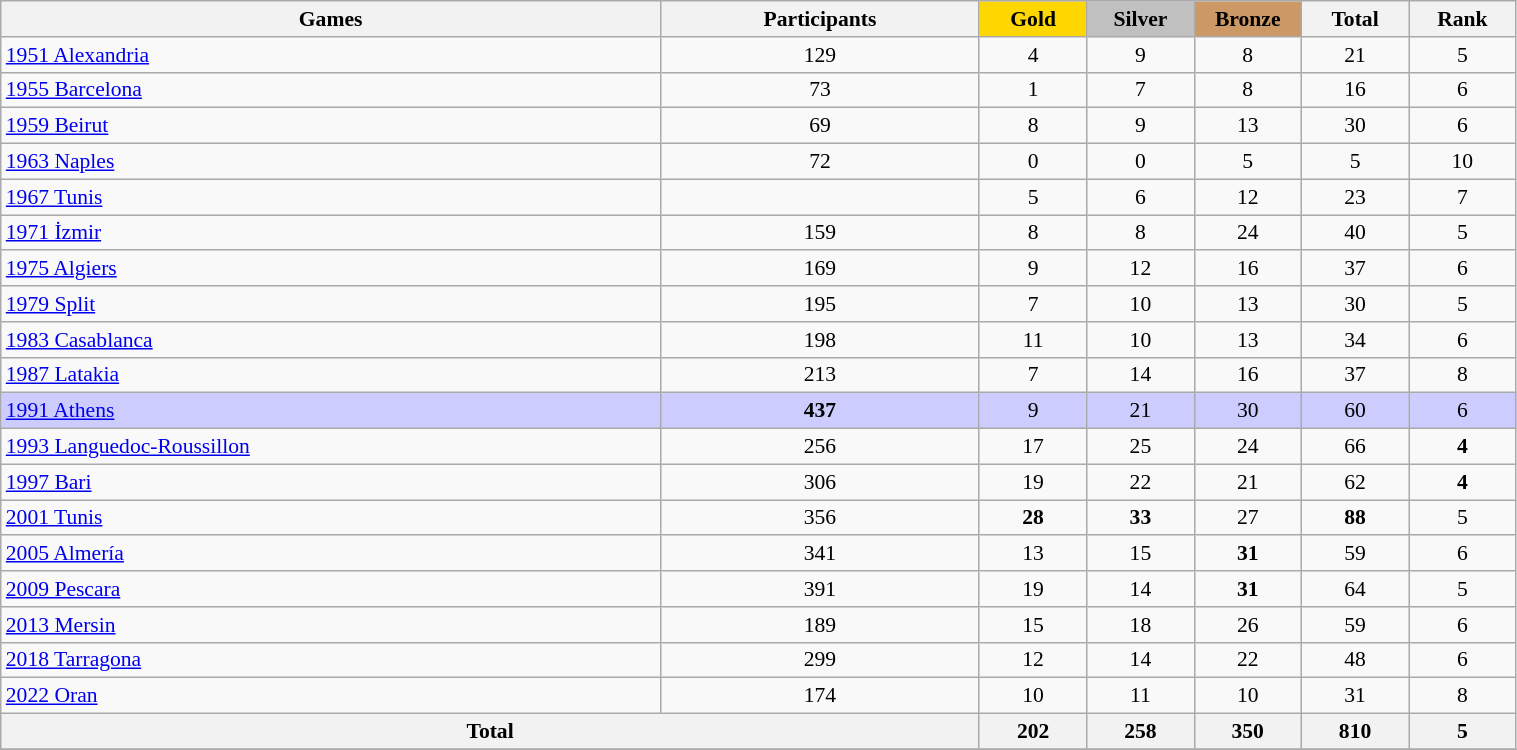<table class="wikitable" width=80% style="font-size:90%; text-align:center;">
<tr>
<th>Games</th>
<th>Participants</th>
<td style="background:gold; width:4.5em; font-weight:bold;">Gold</td>
<td style="background:silver; width:4.5em; font-weight:bold;">Silver</td>
<td style="background:#cc9966; width:4.5em; font-weight:bold;">Bronze</td>
<th style="width:4.5em; font-weight:bold;">Total</th>
<th style="width:4.5em; font-weight:bold;">Rank</th>
</tr>
<tr>
<td align=left><a href='#'>1951 Alexandria</a></td>
<td>129</td>
<td>4</td>
<td>9</td>
<td>8</td>
<td>21</td>
<td>5</td>
</tr>
<tr>
<td align=left><a href='#'>1955 Barcelona</a></td>
<td>73</td>
<td>1</td>
<td>7</td>
<td>8</td>
<td>16</td>
<td>6</td>
</tr>
<tr>
<td align=left><a href='#'>1959 Beirut</a></td>
<td>69</td>
<td>8</td>
<td>9</td>
<td>13</td>
<td>30</td>
<td>6</td>
</tr>
<tr>
<td align=left><a href='#'>1963 Naples</a></td>
<td>72</td>
<td>0</td>
<td>0</td>
<td>5</td>
<td>5</td>
<td>10</td>
</tr>
<tr>
<td align=left><a href='#'>1967 Tunis</a></td>
<td></td>
<td>5</td>
<td>6</td>
<td>12</td>
<td>23</td>
<td>7</td>
</tr>
<tr>
<td align=left><a href='#'>1971 İzmir</a></td>
<td>159</td>
<td>8</td>
<td>8</td>
<td>24</td>
<td>40</td>
<td>5</td>
</tr>
<tr>
<td align=left><a href='#'>1975 Algiers</a></td>
<td>169</td>
<td>9</td>
<td>12</td>
<td>16</td>
<td>37</td>
<td>6</td>
</tr>
<tr>
<td align=left><a href='#'>1979 Split</a></td>
<td>195</td>
<td>7</td>
<td>10</td>
<td>13</td>
<td>30</td>
<td>5</td>
</tr>
<tr>
<td align=left><a href='#'>1983 Casablanca</a></td>
<td>198</td>
<td>11</td>
<td>10</td>
<td>13</td>
<td>34</td>
<td>6</td>
</tr>
<tr>
<td align=left><a href='#'>1987 Latakia</a></td>
<td>213</td>
<td>7</td>
<td>14</td>
<td>16</td>
<td>37</td>
<td>8</td>
</tr>
<tr style="background:#ccccff">
<td align=left><a href='#'>1991 Athens</a></td>
<td><strong>437</strong></td>
<td>9</td>
<td>21</td>
<td>30</td>
<td>60</td>
<td>6</td>
</tr>
<tr>
<td align=left><a href='#'>1993 Languedoc-Roussillon</a></td>
<td>256</td>
<td>17</td>
<td>25</td>
<td>24</td>
<td>66</td>
<td><strong>4</strong></td>
</tr>
<tr>
<td align=left><a href='#'>1997 Bari</a></td>
<td>306</td>
<td>19</td>
<td>22</td>
<td>21</td>
<td>62</td>
<td><strong>4</strong></td>
</tr>
<tr>
<td align=left><a href='#'>2001 Tunis</a></td>
<td>356</td>
<td><strong>28</strong></td>
<td><strong>33</strong></td>
<td>27</td>
<td><strong>88</strong></td>
<td>5</td>
</tr>
<tr>
<td align=left><a href='#'>2005 Almería</a></td>
<td>341</td>
<td>13</td>
<td>15</td>
<td><strong>31</strong></td>
<td>59</td>
<td>6</td>
</tr>
<tr>
<td align=left><a href='#'>2009 Pescara</a></td>
<td>391</td>
<td>19</td>
<td>14</td>
<td><strong>31</strong></td>
<td>64</td>
<td>5</td>
</tr>
<tr>
<td align=left><a href='#'>2013 Mersin</a></td>
<td>189</td>
<td>15</td>
<td>18</td>
<td>26</td>
<td>59</td>
<td>6</td>
</tr>
<tr>
<td align=left><a href='#'>2018 Tarragona</a></td>
<td>299</td>
<td>12</td>
<td>14</td>
<td>22</td>
<td>48</td>
<td>6</td>
</tr>
<tr>
<td align=left><a href='#'>2022 Oran</a></td>
<td>174</td>
<td>10</td>
<td>11</td>
<td>10</td>
<td>31</td>
<td>8</td>
</tr>
<tr>
<th colspan=2>Total</th>
<th>202</th>
<th>258</th>
<th>350</th>
<th>810</th>
<th>5</th>
</tr>
<tr class="sortbottom">
</tr>
</table>
